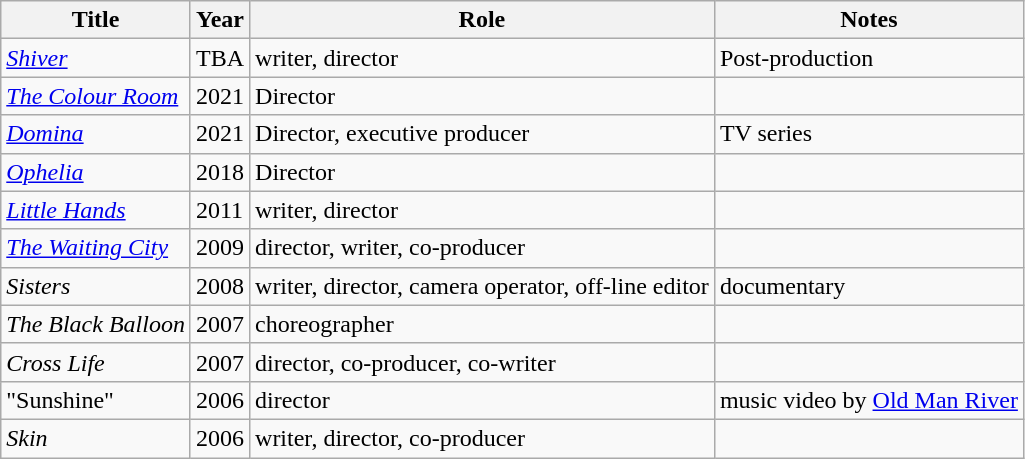<table class="wikitable">
<tr>
<th>Title</th>
<th>Year</th>
<th>Role</th>
<th>Notes</th>
</tr>
<tr>
<td><em><a href='#'>Shiver</a></em></td>
<td>TBA</td>
<td>writer, director</td>
<td>Post-production</td>
</tr>
<tr>
<td><em><a href='#'>The Colour Room</a></em></td>
<td>2021</td>
<td>Director</td>
<td></td>
</tr>
<tr>
<td><em><a href='#'>Domina</a></em></td>
<td>2021</td>
<td>Director, executive producer</td>
<td>TV series</td>
</tr>
<tr>
<td><em><a href='#'>Ophelia</a></em></td>
<td>2018</td>
<td>Director</td>
<td></td>
</tr>
<tr>
<td><em><a href='#'>Little Hands</a></em></td>
<td>2011</td>
<td>writer, director</td>
<td></td>
</tr>
<tr>
<td><em><a href='#'>The Waiting City</a></em></td>
<td>2009</td>
<td>director, writer, co-producer</td>
<td></td>
</tr>
<tr>
<td><em>Sisters</em></td>
<td>2008</td>
<td>writer, director, camera operator, off-line editor</td>
<td>documentary</td>
</tr>
<tr>
<td><em>The Black Balloon</em></td>
<td>2007</td>
<td>choreographer</td>
<td></td>
</tr>
<tr>
<td><em>Cross Life</em></td>
<td>2007</td>
<td>director, co-producer, co-writer</td>
<td></td>
</tr>
<tr>
<td>"Sunshine"</td>
<td>2006</td>
<td>director</td>
<td>music video by <a href='#'>Old Man River</a></td>
</tr>
<tr>
<td><em>Skin</em></td>
<td>2006</td>
<td>writer, director, co-producer</td>
<td></td>
</tr>
</table>
